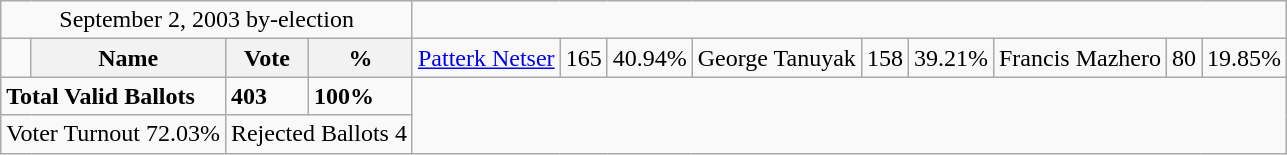<table class="wikitable">
<tr>
<td colspan=4 align=center>September 2, 2003 by-election</td>
</tr>
<tr>
<td></td>
<th><strong>Name </strong></th>
<th><strong>Vote</strong></th>
<th><strong>%</strong><br></th>
<td><a href='#'>Patterk Netser</a></td>
<td>165</td>
<td>40.94%<br></td>
<td>George Tanuyak</td>
<td>158</td>
<td>39.21%<br></td>
<td>Francis Mazhero</td>
<td>80</td>
<td>19.85%</td>
</tr>
<tr>
<td colspan=2><strong>Total Valid Ballots</strong></td>
<td><strong>403</strong></td>
<td><strong>100%</strong></td>
</tr>
<tr>
<td colspan=2 align=center>Voter Turnout 72.03%</td>
<td colspan=2 align=center>Rejected Ballots 4</td>
</tr>
</table>
